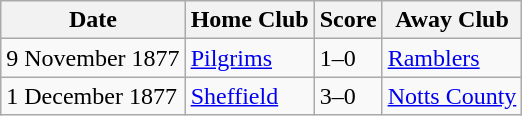<table class="wikitable">
<tr>
<th>Date</th>
<th>Home Club</th>
<th>Score</th>
<th>Away Club</th>
</tr>
<tr>
<td>9 November 1877</td>
<td><a href='#'>Pilgrims</a></td>
<td>1–0</td>
<td><a href='#'>Ramblers</a></td>
</tr>
<tr>
<td>1 December 1877</td>
<td><a href='#'>Sheffield</a></td>
<td>3–0</td>
<td><a href='#'>Notts County</a></td>
</tr>
</table>
